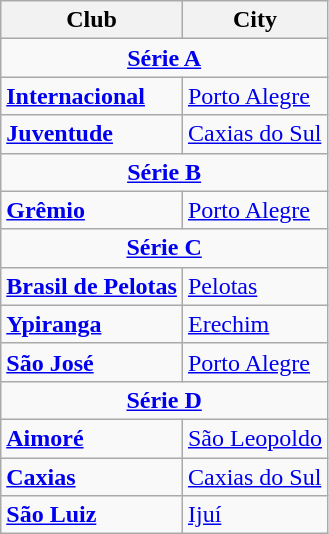<table class="wikitable">
<tr>
<th>Club</th>
<th>City</th>
</tr>
<tr>
<td colspan="2" align="center"><strong><a href='#'>Série A</a></strong></td>
</tr>
<tr>
<td><strong><a href='#'>Internacional</a></strong></td>
<td><a href='#'>Porto Alegre</a></td>
</tr>
<tr>
<td><strong><a href='#'>Juventude</a></strong></td>
<td><a href='#'>Caxias do Sul</a></td>
</tr>
<tr>
<td colspan="2" align="center"><strong><a href='#'>Série B</a></strong></td>
</tr>
<tr>
<td><strong><a href='#'>Grêmio</a></strong></td>
<td><a href='#'>Porto Alegre</a></td>
</tr>
<tr>
<td colspan="2" align="center"><strong><a href='#'>Série C</a></strong></td>
</tr>
<tr>
<td><strong><a href='#'>Brasil de Pelotas</a></strong></td>
<td><a href='#'>Pelotas</a></td>
</tr>
<tr>
<td><strong><a href='#'>Ypiranga</a></strong></td>
<td><a href='#'>Erechim</a></td>
</tr>
<tr>
<td><strong><a href='#'>São José</a></strong></td>
<td><a href='#'>Porto Alegre</a></td>
</tr>
<tr>
<td colspan="2" align="center"><strong><a href='#'>Série D</a></strong></td>
</tr>
<tr>
<td><strong><a href='#'>Aimoré</a></strong></td>
<td><a href='#'>São Leopoldo</a></td>
</tr>
<tr>
<td><strong><a href='#'>Caxias</a></strong></td>
<td><a href='#'>Caxias do Sul</a></td>
</tr>
<tr>
<td><strong><a href='#'>São Luiz</a></strong></td>
<td><a href='#'>Ijuí</a></td>
</tr>
</table>
